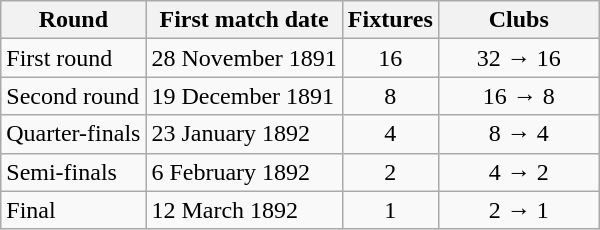<table class="wikitable">
<tr>
<th>Round</th>
<th>First match date</th>
<th>Fixtures</th>
<th width=100>Clubs</th>
</tr>
<tr align=center>
<td align=left>First round</td>
<td align=left>28 November 1891</td>
<td>16</td>
<td>32 → 16</td>
</tr>
<tr align=center>
<td align=left>Second round</td>
<td align=left>19 December 1891</td>
<td>8</td>
<td>16 → 8</td>
</tr>
<tr align=center>
<td align=left>Quarter-finals</td>
<td align=left>23 January 1892</td>
<td>4</td>
<td>8 → 4</td>
</tr>
<tr align=center>
<td align=left>Semi-finals</td>
<td align=left>6 February 1892</td>
<td>2</td>
<td>4 → 2</td>
</tr>
<tr align=center>
<td align=left>Final</td>
<td align=left>12 March 1892</td>
<td>1</td>
<td>2 → 1</td>
</tr>
</table>
